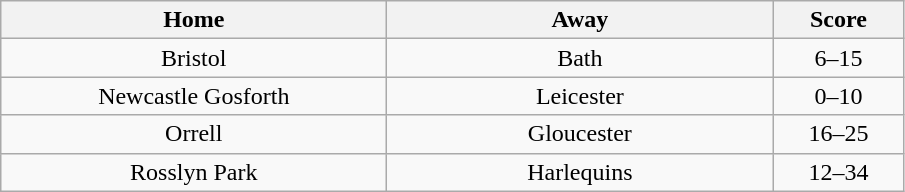<table class="wikitable" style="text-align: center">
<tr>
<th width=250>Home</th>
<th width=250>Away</th>
<th width=80>Score</th>
</tr>
<tr>
<td>Bristol</td>
<td>Bath</td>
<td>6–15</td>
</tr>
<tr>
<td>Newcastle Gosforth</td>
<td>Leicester</td>
<td>0–10</td>
</tr>
<tr>
<td>Orrell</td>
<td>Gloucester</td>
<td>16–25</td>
</tr>
<tr>
<td>Rosslyn Park</td>
<td>Harlequins</td>
<td>12–34</td>
</tr>
</table>
